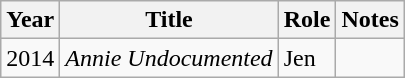<table class="wikitable">
<tr>
<th>Year</th>
<th>Title</th>
<th>Role</th>
<th>Notes</th>
</tr>
<tr>
<td>2014</td>
<td><em>Annie Undocumented</em></td>
<td>Jen</td>
<td></td>
</tr>
</table>
